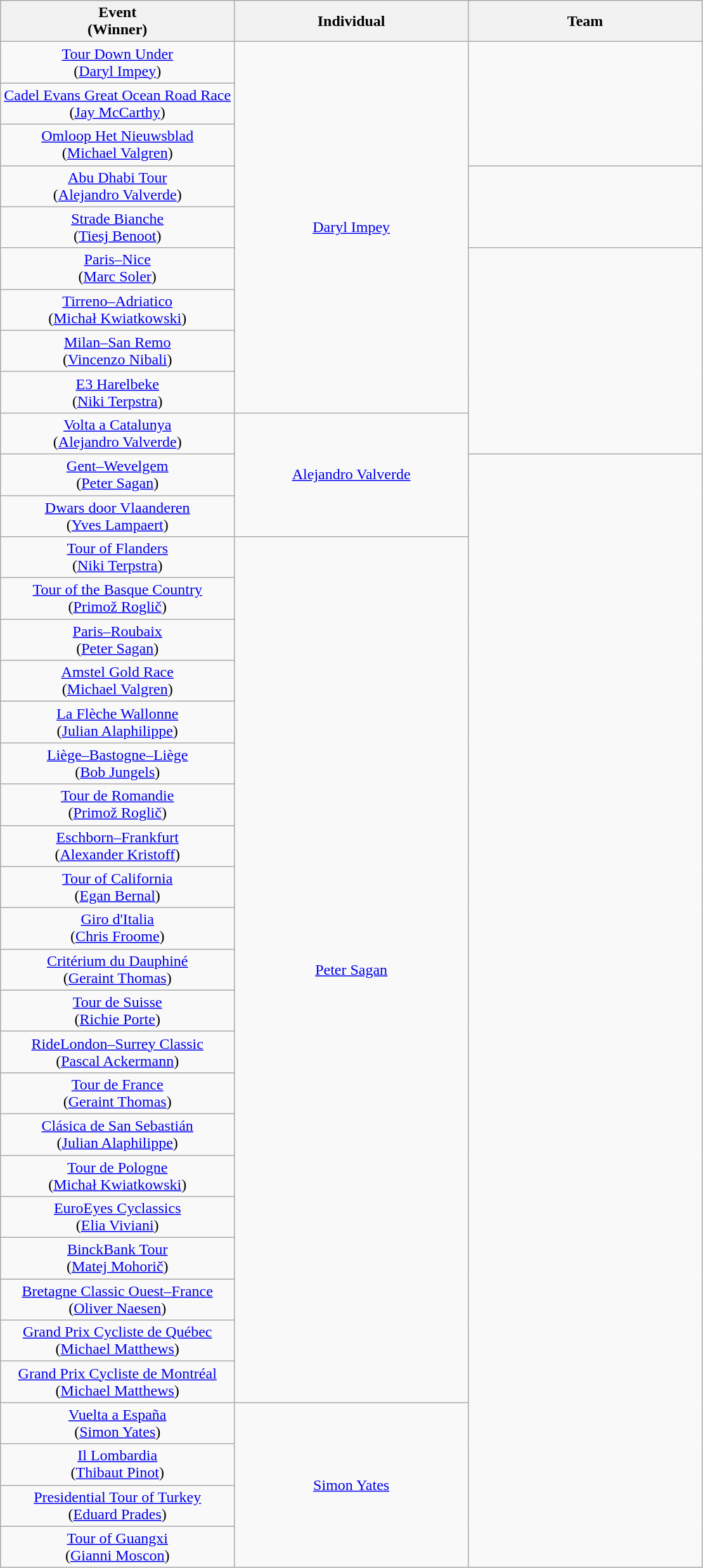<table class="wikitable" style="text-align: center;">
<tr>
<th style="width:33.33%;">Event<br>(Winner)</th>
<th style="width:33.33%;">Individual</th>
<th style="width:33.33%;">Team</th>
</tr>
<tr>
<td><a href='#'>Tour Down Under</a><br>(<a href='#'>Daryl Impey</a>)</td>
<td rowspan=9><a href='#'>Daryl Impey</a></td>
<td rowspan=3></td>
</tr>
<tr>
<td><a href='#'>Cadel Evans Great Ocean Road Race</a><br>(<a href='#'>Jay McCarthy</a>)</td>
</tr>
<tr>
<td><a href='#'>Omloop Het Nieuwsblad</a><br>(<a href='#'>Michael Valgren</a>)</td>
</tr>
<tr>
<td><a href='#'>Abu Dhabi Tour</a><br>(<a href='#'>Alejandro Valverde</a>)</td>
<td rowspan=2></td>
</tr>
<tr>
<td><a href='#'>Strade Bianche</a><br>(<a href='#'>Tiesj Benoot</a>)</td>
</tr>
<tr>
<td><a href='#'>Paris–Nice</a><br>(<a href='#'>Marc Soler</a>)</td>
<td rowspan=5></td>
</tr>
<tr>
<td><a href='#'>Tirreno–Adriatico</a><br>(<a href='#'>Michał Kwiatkowski</a>)</td>
</tr>
<tr>
<td><a href='#'>Milan–San Remo</a><br>(<a href='#'>Vincenzo Nibali</a>)</td>
</tr>
<tr>
<td><a href='#'>E3 Harelbeke</a><br>(<a href='#'>Niki Terpstra</a>)</td>
</tr>
<tr>
<td><a href='#'>Volta a Catalunya</a><br>(<a href='#'>Alejandro Valverde</a>)</td>
<td rowspan=3><a href='#'>Alejandro Valverde</a></td>
</tr>
<tr>
<td><a href='#'>Gent–Wevelgem</a><br>(<a href='#'>Peter Sagan</a>)</td>
<td rowspan=27></td>
</tr>
<tr>
<td><a href='#'>Dwars door Vlaanderen</a><br>(<a href='#'>Yves Lampaert</a>)</td>
</tr>
<tr>
<td><a href='#'>Tour of Flanders</a><br>(<a href='#'>Niki Terpstra</a>)</td>
<td rowspan=21><a href='#'>Peter Sagan</a></td>
</tr>
<tr>
<td><a href='#'>Tour of the Basque Country</a><br>(<a href='#'>Primož Roglič</a>)</td>
</tr>
<tr>
<td><a href='#'>Paris–Roubaix</a><br>(<a href='#'>Peter Sagan</a>)</td>
</tr>
<tr>
<td><a href='#'>Amstel Gold Race</a><br>(<a href='#'>Michael Valgren</a>)</td>
</tr>
<tr>
<td><a href='#'>La Flèche Wallonne</a><br>(<a href='#'>Julian Alaphilippe</a>)</td>
</tr>
<tr>
<td><a href='#'>Liège–Bastogne–Liège</a><br>(<a href='#'>Bob Jungels</a>)</td>
</tr>
<tr>
<td><a href='#'>Tour de Romandie</a><br>(<a href='#'>Primož Roglič</a>)</td>
</tr>
<tr>
<td><a href='#'>Eschborn–Frankfurt</a><br>(<a href='#'>Alexander Kristoff</a>)</td>
</tr>
<tr>
<td><a href='#'>Tour of California</a><br>(<a href='#'>Egan Bernal</a>)</td>
</tr>
<tr>
<td><a href='#'>Giro d'Italia</a><br>(<a href='#'>Chris Froome</a>)</td>
</tr>
<tr>
<td><a href='#'>Critérium du Dauphiné</a><br>(<a href='#'>Geraint Thomas</a>)</td>
</tr>
<tr>
<td><a href='#'>Tour de Suisse</a><br>(<a href='#'>Richie Porte</a>)</td>
</tr>
<tr>
<td><a href='#'>RideLondon–Surrey Classic</a><br>(<a href='#'>Pascal Ackermann</a>)</td>
</tr>
<tr>
<td><a href='#'>Tour de France</a><br>(<a href='#'>Geraint Thomas</a>)</td>
</tr>
<tr>
<td><a href='#'>Clásica de San Sebastián</a><br>(<a href='#'>Julian Alaphilippe</a>)</td>
</tr>
<tr>
<td><a href='#'>Tour de Pologne</a><br>(<a href='#'>Michał Kwiatkowski</a>)</td>
</tr>
<tr>
<td><a href='#'>EuroEyes Cyclassics</a><br>(<a href='#'>Elia Viviani</a>)</td>
</tr>
<tr>
<td><a href='#'>BinckBank Tour</a><br>(<a href='#'>Matej Mohorič</a>)</td>
</tr>
<tr>
<td><a href='#'>Bretagne Classic Ouest–France</a><br>(<a href='#'>Oliver Naesen</a>)</td>
</tr>
<tr>
<td><a href='#'>Grand Prix Cycliste de Québec</a><br>(<a href='#'>Michael Matthews</a>)</td>
</tr>
<tr>
<td><a href='#'>Grand Prix Cycliste de Montréal</a><br>(<a href='#'>Michael Matthews</a>)</td>
</tr>
<tr>
<td><a href='#'>Vuelta a España</a><br>(<a href='#'>Simon Yates</a>)</td>
<td rowspan=4><a href='#'>Simon Yates</a></td>
</tr>
<tr>
<td><a href='#'>Il Lombardia</a><br>(<a href='#'>Thibaut Pinot</a>)</td>
</tr>
<tr>
<td><a href='#'>Presidential Tour of Turkey</a><br>(<a href='#'>Eduard Prades</a>)</td>
</tr>
<tr>
<td><a href='#'>Tour of Guangxi</a><br>(<a href='#'>Gianni Moscon</a>)</td>
</tr>
</table>
